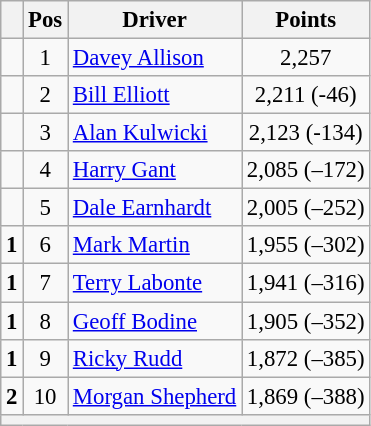<table class="wikitable" style="font-size: 95%;">
<tr>
<th></th>
<th>Pos</th>
<th>Driver</th>
<th>Points</th>
</tr>
<tr>
<td align="left"></td>
<td style="text-align:center;">1</td>
<td><a href='#'>Davey Allison</a></td>
<td style="text-align:center;">2,257</td>
</tr>
<tr>
<td align="left"></td>
<td style="text-align:center;">2</td>
<td><a href='#'>Bill Elliott</a></td>
<td style="text-align:center;">2,211 (-46)</td>
</tr>
<tr>
<td align="left"></td>
<td style="text-align:center;">3</td>
<td><a href='#'>Alan Kulwicki</a></td>
<td style="text-align:center;">2,123 (-134)</td>
</tr>
<tr>
<td align="left"></td>
<td style="text-align:center;">4</td>
<td><a href='#'>Harry Gant</a></td>
<td style="text-align:center;">2,085 (–172)</td>
</tr>
<tr>
<td align="left"></td>
<td style="text-align:center;">5</td>
<td><a href='#'>Dale Earnhardt</a></td>
<td style="text-align:center;">2,005 (–252)</td>
</tr>
<tr>
<td align="left"> <strong>1</strong></td>
<td style="text-align:center;">6</td>
<td><a href='#'>Mark Martin</a></td>
<td style="text-align:center;">1,955 (–302)</td>
</tr>
<tr>
<td align="left"> <strong>1</strong></td>
<td style="text-align:center;">7</td>
<td><a href='#'>Terry Labonte</a></td>
<td style="text-align:center;">1,941 (–316)</td>
</tr>
<tr>
<td align="left"> <strong>1</strong></td>
<td style="text-align:center;">8</td>
<td><a href='#'>Geoff Bodine</a></td>
<td style="text-align:center;">1,905 (–352)</td>
</tr>
<tr>
<td align="left"> <strong>1</strong></td>
<td style="text-align:center;">9</td>
<td><a href='#'>Ricky Rudd</a></td>
<td style="text-align:center;">1,872 (–385)</td>
</tr>
<tr>
<td align="left"> <strong>2</strong></td>
<td style="text-align:center;">10</td>
<td><a href='#'>Morgan Shepherd</a></td>
<td style="text-align:center;">1,869 (–388)</td>
</tr>
<tr class="sortbottom">
<th colspan="9"></th>
</tr>
</table>
